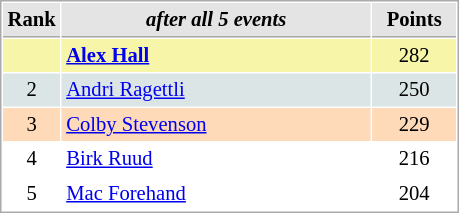<table cellspacing="1" cellpadding="3" style="border:1px solid #AAAAAA;font-size:86%">
<tr style="background-color: #E4E4E4;">
<th style="border-bottom:1px solid #AAAAAA; width: 10px;">Rank</th>
<th style="border-bottom:1px solid #AAAAAA; width: 200px;"><em>after all 5 events</em></th>
<th style="border-bottom:1px solid #AAAAAA; width: 50px;">Points</th>
</tr>
<tr style="background:#f7f6a8;">
<td align=center></td>
<td> <strong><a href='#'>Alex Hall</a></strong></td>
<td align=center>282</td>
</tr>
<tr style="background:#dce5e5;">
<td align=center>2</td>
<td> <a href='#'>Andri Ragettli</a></td>
<td align=center>250</td>
</tr>
<tr style="background:#ffdab9;">
<td align=center>3</td>
<td> <a href='#'>Colby Stevenson</a></td>
<td align=center>229</td>
</tr>
<tr>
<td align=center>4</td>
<td> <a href='#'>Birk Ruud</a></td>
<td align=center>216</td>
</tr>
<tr>
<td align=center>5</td>
<td> <a href='#'>Mac Forehand</a></td>
<td align=center>204</td>
</tr>
</table>
